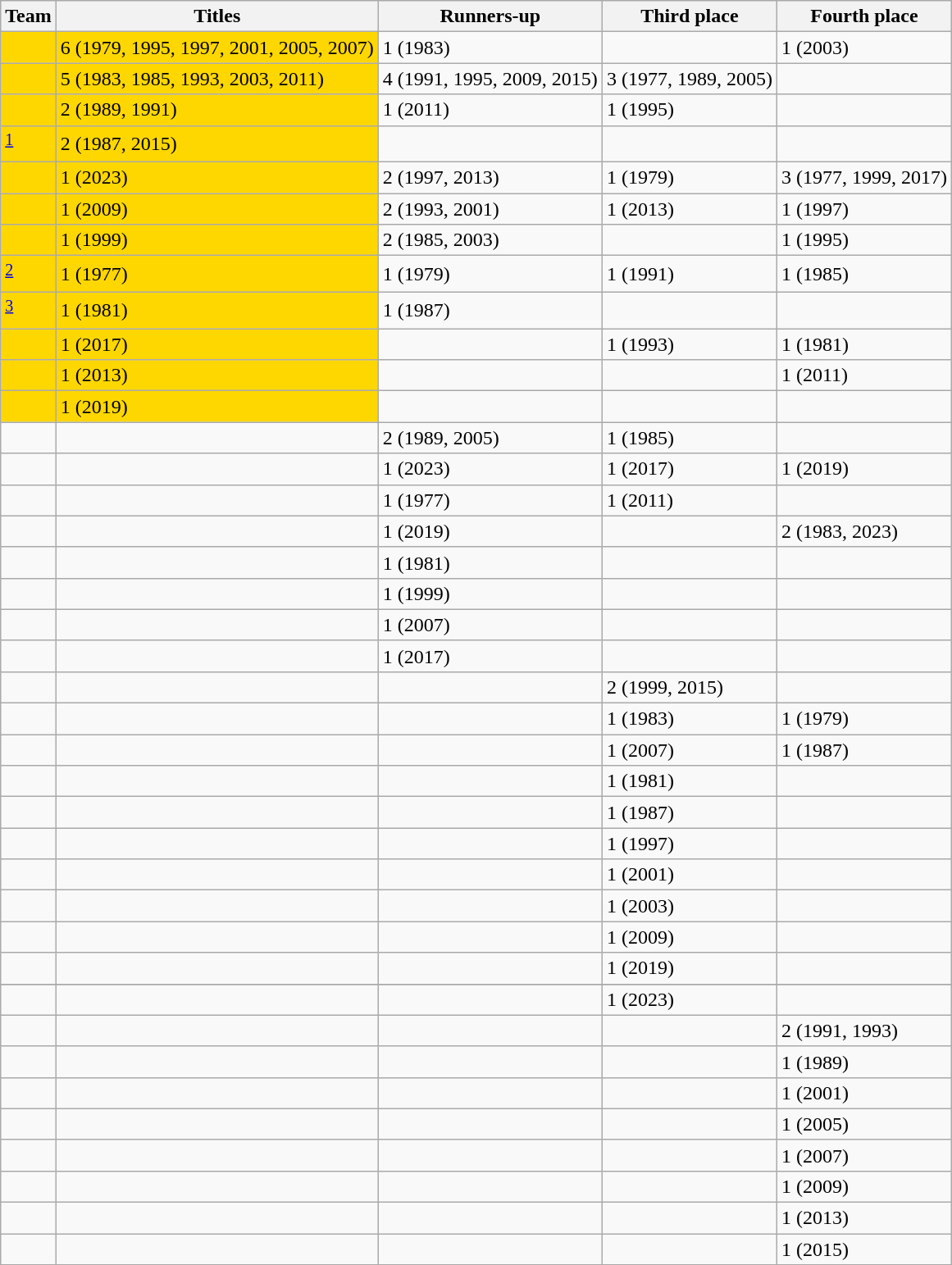<table class="wikitable sortable">
<tr>
<th>Team</th>
<th>Titles</th>
<th>Runners-up</th>
<th>Third place</th>
<th>Fourth place</th>
</tr>
<tr>
<td bgcolor=gold></td>
<td bgcolor=gold>6 (1979, 1995, 1997, 2001, 2005, 2007)</td>
<td>1 (1983)</td>
<td></td>
<td>1 (2003)</td>
</tr>
<tr>
<td bgcolor=gold></td>
<td bgcolor=gold>5 (1983, 1985, 1993, 2003, 2011)</td>
<td>4 (1991, 1995, 2009, 2015)</td>
<td>3 (1977, 1989, 2005)</td>
<td></td>
</tr>
<tr>
<td bgcolor=gold></td>
<td bgcolor=gold>2 (1989, 1991)</td>
<td>1 (2011)</td>
<td>1 (1995)</td>
<td></td>
</tr>
<tr>
<td bgcolor=gold><sup><a href='#'>1</a></sup></td>
<td bgcolor=gold>2 (1987, 2015)</td>
<td></td>
<td></td>
<td></td>
</tr>
<tr>
<td bgcolor=gold></td>
<td bgcolor=gold>1 (2023)</td>
<td>2 (1997, 2013)</td>
<td>1 (1979)</td>
<td>3 (1977, 1999, 2017)</td>
</tr>
<tr>
<td bgcolor="gold"></td>
<td bgcolor="gold">1 (2009)</td>
<td>2 (1993, 2001)</td>
<td>1 (2013)</td>
<td>1 (1997)</td>
</tr>
<tr>
<td bgcolor="gold"></td>
<td bgcolor="gold">1 (1999)</td>
<td>2 (1985, 2003)</td>
<td></td>
<td>1 (1995)</td>
</tr>
<tr>
<td bgcolor="gold"><sup><a href='#'>2</a></sup></td>
<td bgcolor="gold">1 (1977)</td>
<td>1 (1979)</td>
<td>1 (1991)</td>
<td>1 (1985)</td>
</tr>
<tr>
<td bgcolor=gold><sup><a href='#'>3</a></sup></td>
<td bgcolor=gold>1 (1981)</td>
<td>1 (1987)</td>
<td></td>
<td></td>
</tr>
<tr>
<td bgcolor=gold></td>
<td bgcolor=gold>1 (2017)</td>
<td></td>
<td>1 (1993)</td>
<td>1 (1981)</td>
</tr>
<tr>
<td bgcolor=gold></td>
<td bgcolor=gold>1 (2013)</td>
<td></td>
<td></td>
<td>1 (2011)</td>
</tr>
<tr>
<td bgcolor=gold></td>
<td bgcolor=gold>1 (2019)</td>
<td></td>
<td></td>
<td></td>
</tr>
<tr>
<td></td>
<td></td>
<td>2 (1989, 2005)</td>
<td>1 (1985)</td>
<td></td>
</tr>
<tr>
<td></td>
<td></td>
<td>1 (2023)</td>
<td>1 (2017)</td>
<td>1 (2019)</td>
</tr>
<tr>
<td></td>
<td></td>
<td>1 (1977)</td>
<td>1 (2011)</td>
<td></td>
</tr>
<tr>
<td></td>
<td></td>
<td>1 (2019)</td>
<td></td>
<td>2 (1983, 2023)</td>
</tr>
<tr>
<td></td>
<td></td>
<td>1 (1981)</td>
<td></td>
<td></td>
</tr>
<tr>
<td></td>
<td></td>
<td>1 (1999)</td>
<td></td>
<td></td>
</tr>
<tr>
<td></td>
<td></td>
<td>1 (2007)</td>
<td></td>
<td></td>
</tr>
<tr>
<td></td>
<td></td>
<td>1 (2017)</td>
<td></td>
<td></td>
</tr>
<tr>
<td></td>
<td></td>
<td></td>
<td>2 (1999, 2015)</td>
<td></td>
</tr>
<tr>
<td></td>
<td></td>
<td></td>
<td>1 (1983)</td>
<td>1 (1979)</td>
</tr>
<tr>
<td></td>
<td></td>
<td></td>
<td>1 (2007)</td>
<td>1 (1987)</td>
</tr>
<tr>
<td></td>
<td></td>
<td></td>
<td>1 (1981)</td>
<td></td>
</tr>
<tr>
<td></td>
<td></td>
<td></td>
<td>1 (1987)</td>
<td></td>
</tr>
<tr>
<td></td>
<td></td>
<td></td>
<td>1 (1997)</td>
<td></td>
</tr>
<tr>
<td></td>
<td></td>
<td></td>
<td>1 (2001)</td>
<td></td>
</tr>
<tr>
<td></td>
<td></td>
<td></td>
<td>1 (2003)</td>
<td></td>
</tr>
<tr>
<td></td>
<td></td>
<td></td>
<td>1 (2009)</td>
<td></td>
</tr>
<tr>
<td></td>
<td></td>
<td></td>
<td>1 (2019)</td>
<td></td>
</tr>
<tr>
</tr>
<tr>
<td></td>
<td></td>
<td></td>
<td>1 (2023)</td>
<td></td>
</tr>
<tr>
<td></td>
<td></td>
<td></td>
<td></td>
<td>2 (1991, 1993)</td>
</tr>
<tr>
<td></td>
<td></td>
<td></td>
<td></td>
<td>1 (1989)</td>
</tr>
<tr>
<td></td>
<td></td>
<td></td>
<td></td>
<td>1 (2001)</td>
</tr>
<tr>
<td></td>
<td></td>
<td></td>
<td></td>
<td>1 (2005)</td>
</tr>
<tr>
<td></td>
<td></td>
<td></td>
<td></td>
<td>1 (2007)</td>
</tr>
<tr>
<td></td>
<td></td>
<td></td>
<td></td>
<td>1 (2009)</td>
</tr>
<tr>
<td></td>
<td></td>
<td></td>
<td></td>
<td>1 (2013)</td>
</tr>
<tr>
<td></td>
<td></td>
<td></td>
<td></td>
<td>1 (2015)</td>
</tr>
</table>
